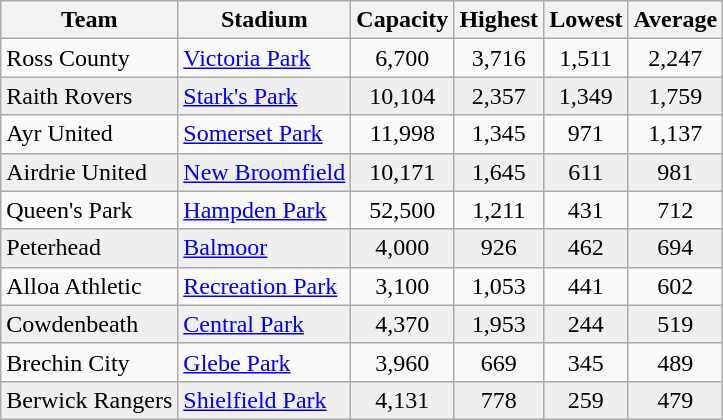<table {| class="sortable wikitable" style="text-align: center">
<tr>
<th class=unsortable>Team</th>
<th class=unsortable>Stadium</th>
<th>Capacity</th>
<th>Highest</th>
<th>Lowest</th>
<th>Average</th>
</tr>
<tr>
<td align=left>Ross County</td>
<td align=left><a href='#'>Victoria Park</a></td>
<td>6,700</td>
<td>3,716</td>
<td>1,511</td>
<td>2,247</td>
</tr>
<tr bgcolor="#EFEFEF">
<td align=left>Raith Rovers</td>
<td align=left><a href='#'>Stark's Park</a></td>
<td>10,104</td>
<td>2,357</td>
<td>1,349</td>
<td>1,759</td>
</tr>
<tr>
<td align=left>Ayr United</td>
<td align=left><a href='#'>Somerset Park</a></td>
<td>11,998</td>
<td>1,345</td>
<td>971</td>
<td>1,137</td>
</tr>
<tr bgcolor="#EFEFEF">
<td align=left>Airdrie United</td>
<td align=left><a href='#'>New Broomfield</a></td>
<td>10,171</td>
<td>1,645</td>
<td>611</td>
<td>981</td>
</tr>
<tr>
<td align=left>Queen's Park</td>
<td align=left><a href='#'>Hampden Park</a></td>
<td>52,500</td>
<td>1,211</td>
<td>431</td>
<td>712</td>
</tr>
<tr bgcolor="#EFEFEF">
<td align=left>Peterhead</td>
<td align=left><a href='#'>Balmoor</a></td>
<td>4,000</td>
<td>926</td>
<td>462</td>
<td>694</td>
</tr>
<tr>
<td align=left>Alloa Athletic</td>
<td align=left><a href='#'>Recreation Park</a></td>
<td>3,100</td>
<td>1,053</td>
<td>441</td>
<td>602</td>
</tr>
<tr bgcolor="#EFEFEF">
<td align=left>Cowdenbeath</td>
<td align=left><a href='#'>Central Park</a></td>
<td>4,370</td>
<td>1,953</td>
<td>244</td>
<td>519</td>
</tr>
<tr>
<td align=left>Brechin City</td>
<td align=left><a href='#'>Glebe Park</a></td>
<td>3,960</td>
<td>669</td>
<td>345</td>
<td>489</td>
</tr>
<tr bgcolor="#EFEFEF">
<td align=left>Berwick Rangers</td>
<td align=left><a href='#'>Shielfield Park</a></td>
<td>4,131</td>
<td>778</td>
<td>259</td>
<td>479</td>
</tr>
</table>
